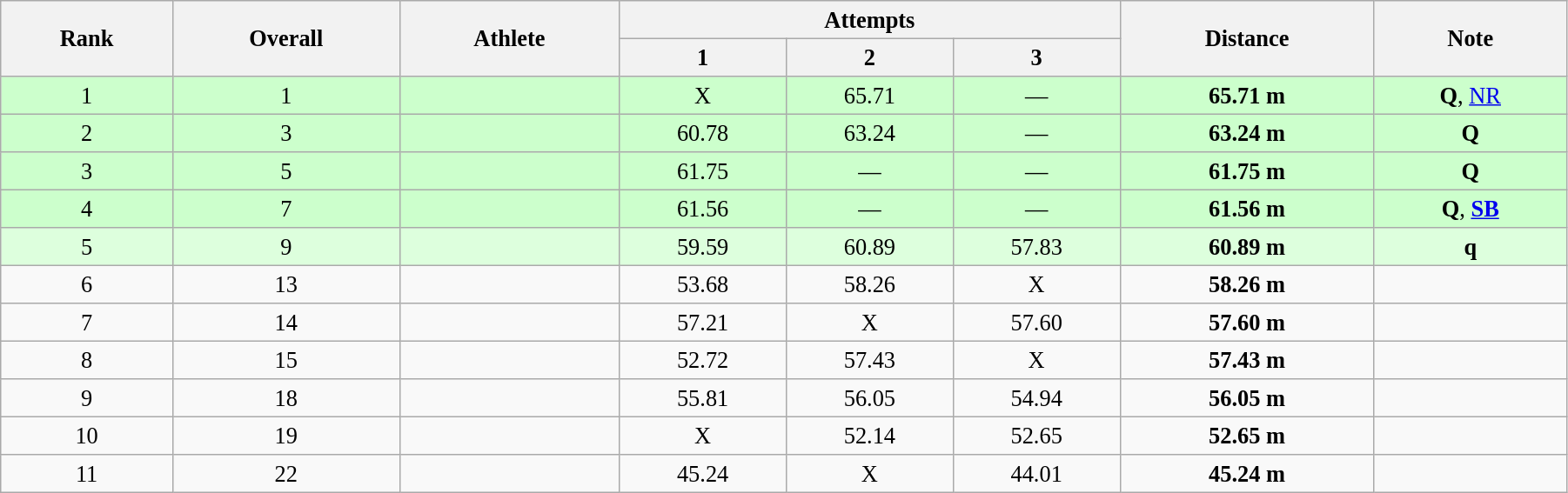<table class="wikitable" style=" text-align:center; font-size:110%;" width="95%">
<tr>
<th rowspan="2">Rank</th>
<th rowspan="2">Overall</th>
<th rowspan="2">Athlete</th>
<th colspan="3">Attempts</th>
<th rowspan="2">Distance</th>
<th rowspan="2">Note</th>
</tr>
<tr>
<th>1</th>
<th>2</th>
<th>3</th>
</tr>
<tr style="background:#ccffcc;">
<td>1</td>
<td>1</td>
<td align=left></td>
<td>X</td>
<td>65.71</td>
<td>—</td>
<td><strong>65.71 m</strong></td>
<td><strong>Q</strong>, <a href='#'>NR</a></td>
</tr>
<tr style="background:#ccffcc;">
<td>2</td>
<td>3</td>
<td align=left></td>
<td>60.78</td>
<td>63.24</td>
<td>—</td>
<td><strong>63.24 m </strong></td>
<td><strong>Q</strong></td>
</tr>
<tr style="background:#ccffcc;">
<td>3</td>
<td>5</td>
<td align=left></td>
<td>61.75</td>
<td>—</td>
<td>—</td>
<td><strong>61.75 m  </strong></td>
<td><strong>Q</strong></td>
</tr>
<tr style="background:#ccffcc;">
<td>4</td>
<td>7</td>
<td align=left></td>
<td>61.56</td>
<td>—</td>
<td>—</td>
<td><strong>61.56 m</strong></td>
<td><strong>Q</strong>, <strong><a href='#'>SB</a></strong></td>
</tr>
<tr style="background:#ddffdd;">
<td>5</td>
<td>9</td>
<td align=left></td>
<td>59.59</td>
<td>60.89</td>
<td>57.83</td>
<td><strong>60.89 m </strong></td>
<td><strong>q</strong></td>
</tr>
<tr>
<td>6</td>
<td>13</td>
<td align=left></td>
<td>53.68</td>
<td>58.26</td>
<td>X</td>
<td><strong>58.26 m </strong></td>
<td></td>
</tr>
<tr>
<td>7</td>
<td>14</td>
<td align=left></td>
<td>57.21</td>
<td>X</td>
<td>57.60</td>
<td><strong>57.60 m </strong></td>
<td></td>
</tr>
<tr>
<td>8</td>
<td>15</td>
<td align=left></td>
<td>52.72</td>
<td>57.43</td>
<td>X</td>
<td><strong>57.43 m </strong></td>
<td></td>
</tr>
<tr>
<td>9</td>
<td>18</td>
<td align=left></td>
<td>55.81</td>
<td>56.05</td>
<td>54.94</td>
<td><strong>56.05 m </strong></td>
<td></td>
</tr>
<tr>
<td>10</td>
<td>19</td>
<td align=left></td>
<td>X</td>
<td>52.14</td>
<td>52.65</td>
<td><strong>52.65 m </strong></td>
<td></td>
</tr>
<tr>
<td>11</td>
<td>22</td>
<td align=left></td>
<td>45.24</td>
<td>X</td>
<td>44.01</td>
<td><strong>45.24 m </strong></td>
<td></td>
</tr>
</table>
